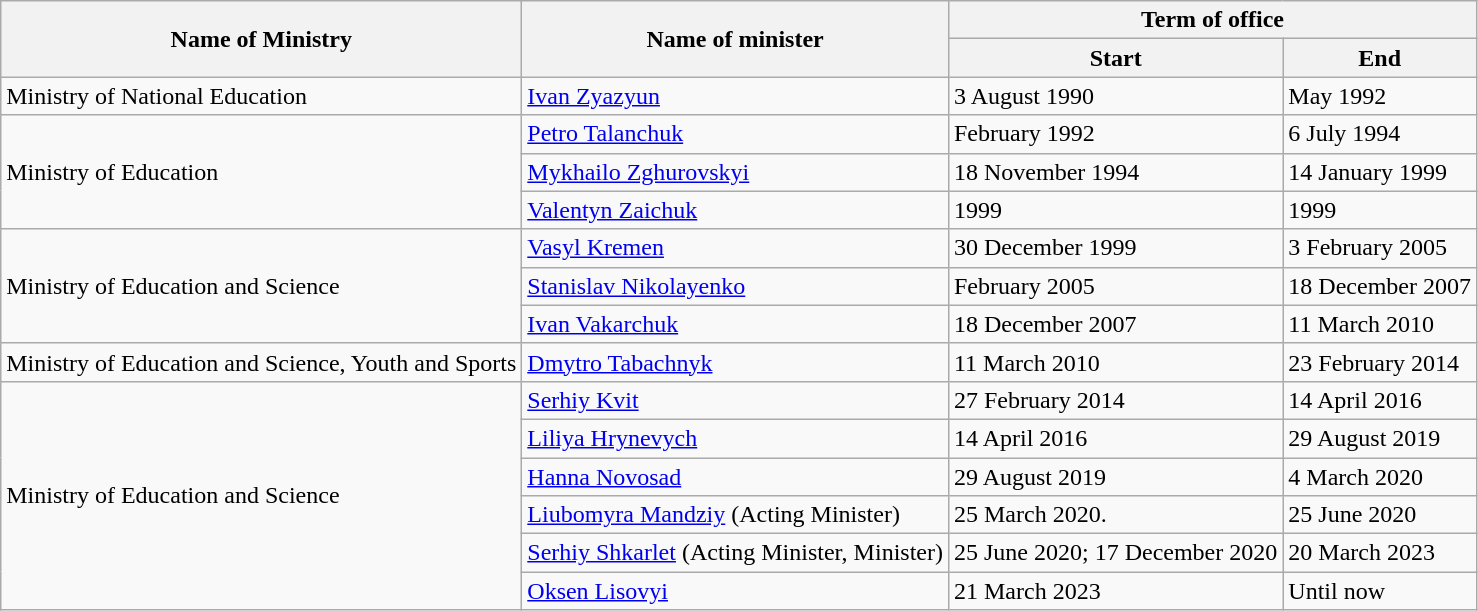<table class="wikitable">
<tr>
<th rowspan="2">Name of Ministry</th>
<th rowspan="2">Name of minister</th>
<th colspan="2">Term of office</th>
</tr>
<tr>
<th>Start</th>
<th>End</th>
</tr>
<tr>
<td>Ministry of National Education</td>
<td><a href='#'>Ivan Zyazyun</a></td>
<td>3 August 1990</td>
<td>May 1992</td>
</tr>
<tr>
<td rowspan="3">Ministry of Education</td>
<td><a href='#'>Petro Talanchuk</a></td>
<td>February 1992</td>
<td>6 July 1994</td>
</tr>
<tr>
<td><a href='#'>Mykhailo Zghurovskyi</a></td>
<td>18 November 1994</td>
<td>14 January 1999</td>
</tr>
<tr>
<td><a href='#'>Valentyn Zaichuk</a></td>
<td>1999</td>
<td>1999</td>
</tr>
<tr>
<td rowspan="3">Ministry of Education and Science</td>
<td><a href='#'>Vasyl Kremen</a></td>
<td>30 December 1999</td>
<td>3 February 2005</td>
</tr>
<tr>
<td><a href='#'>Stanislav Nikolayenko</a></td>
<td>February 2005</td>
<td>18 December 2007</td>
</tr>
<tr>
<td><a href='#'>Ivan Vakarchuk</a></td>
<td>18 December 2007</td>
<td>11 March 2010</td>
</tr>
<tr>
<td>Ministry of Education and Science, Youth and Sports</td>
<td><a href='#'>Dmytro Tabachnyk</a></td>
<td>11 March 2010</td>
<td>23 February 2014</td>
</tr>
<tr>
<td rowspan="6">Ministry of Education and Science</td>
<td><a href='#'>Serhiy Kvit</a></td>
<td>27 February 2014</td>
<td>14 April 2016</td>
</tr>
<tr>
<td><a href='#'>Liliya Hrynevych</a></td>
<td>14 April 2016</td>
<td>29 August 2019</td>
</tr>
<tr>
<td><a href='#'>Hanna Novosad</a></td>
<td>29 August 2019</td>
<td>4 March 2020</td>
</tr>
<tr>
<td><a href='#'>Liubomyra Mandziy</a> (Acting Minister)</td>
<td>25 March 2020.</td>
<td>25 June 2020</td>
</tr>
<tr>
<td><a href='#'>Serhiy Shkarlet</a> (Acting Minister, Minister)</td>
<td>25 June 2020; 17 December 2020</td>
<td>20 March 2023</td>
</tr>
<tr>
<td><a href='#'>Oksen Lisovyi</a></td>
<td>21 March 2023</td>
<td>Until now</td>
</tr>
</table>
